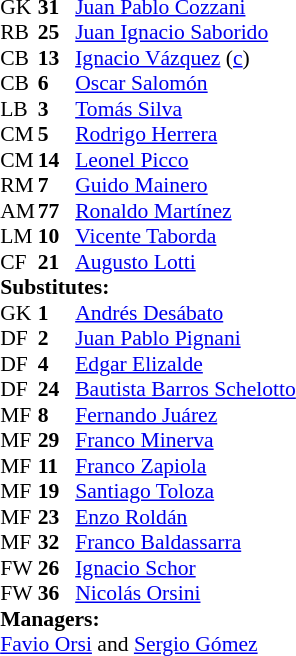<table cellspacing="0" cellpadding="0" style="font-size:90%; margin:0.2em auto;">
<tr>
<th width="25"></th>
<th width="25"></th>
</tr>
<tr>
<td>GK</td>
<td><strong>31</strong></td>
<td> <a href='#'>Juan Pablo Cozzani</a></td>
<td></td>
</tr>
<tr>
<td>RB</td>
<td><strong>25</strong></td>
<td> <a href='#'>Juan Ignacio Saborido</a></td>
</tr>
<tr>
<td>CB</td>
<td><strong>13</strong></td>
<td> <a href='#'>Ignacio Vázquez</a> (<a href='#'>c</a>)</td>
</tr>
<tr>
<td>CB</td>
<td><strong>6</strong></td>
<td> <a href='#'>Oscar Salomón</a></td>
</tr>
<tr>
<td>LB</td>
<td><strong>3</strong></td>
<td> <a href='#'>Tomás Silva</a></td>
<td></td>
<td></td>
</tr>
<tr>
<td>CM</td>
<td><strong>5</strong></td>
<td> <a href='#'>Rodrigo Herrera</a></td>
<td></td>
<td></td>
</tr>
<tr>
<td>CM</td>
<td><strong>14</strong></td>
<td> <a href='#'>Leonel Picco</a></td>
</tr>
<tr>
<td>RM</td>
<td><strong>7</strong></td>
<td> <a href='#'>Guido Mainero</a></td>
<td></td>
</tr>
<tr>
<td>AM</td>
<td><strong>77</strong></td>
<td> <a href='#'>Ronaldo Martínez</a></td>
<td></td>
<td></td>
</tr>
<tr>
<td>LM</td>
<td><strong>10</strong></td>
<td> <a href='#'>Vicente Taborda</a></td>
<td></td>
<td></td>
</tr>
<tr>
<td>CF</td>
<td><strong>21</strong></td>
<td> <a href='#'>Augusto Lotti</a></td>
<td></td>
<td></td>
</tr>
<tr>
<td colspan=3><strong>Substitutes:</strong></td>
</tr>
<tr>
<td>GK</td>
<td><strong>1</strong></td>
<td> <a href='#'>Andrés Desábato</a></td>
</tr>
<tr>
<td>DF</td>
<td><strong>2</strong></td>
<td> <a href='#'>Juan Pablo Pignani</a></td>
</tr>
<tr>
<td>DF</td>
<td><strong>4</strong></td>
<td> <a href='#'>Edgar Elizalde</a></td>
<td></td>
<td></td>
</tr>
<tr>
<td>DF</td>
<td><strong>24</strong></td>
<td> <a href='#'>Bautista Barros Schelotto</a></td>
</tr>
<tr>
<td>MF</td>
<td><strong>8</strong></td>
<td> <a href='#'>Fernando Juárez</a></td>
<td></td>
<td></td>
</tr>
<tr>
<td>MF</td>
<td><strong>29</strong></td>
<td> <a href='#'>Franco Minerva</a></td>
</tr>
<tr>
<td>MF</td>
<td><strong>11</strong></td>
<td> <a href='#'>Franco Zapiola</a></td>
<td></td>
<td></td>
</tr>
<tr>
<td>MF</td>
<td><strong>19</strong></td>
<td> <a href='#'>Santiago Toloza</a></td>
</tr>
<tr>
<td>MF</td>
<td><strong>23</strong></td>
<td> <a href='#'>Enzo Roldán</a></td>
</tr>
<tr>
<td>MF</td>
<td><strong>32</strong></td>
<td> <a href='#'>Franco Baldassarra</a></td>
</tr>
<tr>
<td>FW</td>
<td><strong>26</strong></td>
<td> <a href='#'>Ignacio Schor</a></td>
<td></td>
<td></td>
</tr>
<tr>
<td>FW</td>
<td><strong>36</strong></td>
<td> <a href='#'>Nicolás Orsini</a></td>
<td></td>
<td></td>
</tr>
<tr>
<td colspan=3><strong>Managers:</strong></td>
</tr>
<tr>
<td colspan="4"> <a href='#'>Favio Orsi</a> and  <a href='#'>Sergio Gómez</a></td>
</tr>
</table>
